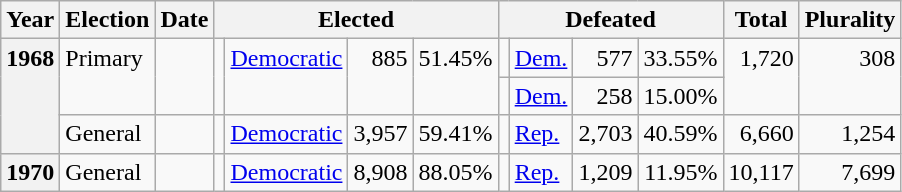<table class=wikitable>
<tr>
<th>Year</th>
<th>Election</th>
<th>Date</th>
<th ! colspan="4">Elected</th>
<th ! colspan="4">Defeated</th>
<th>Total</th>
<th>Plurality</th>
</tr>
<tr>
<th rowspan="3" valign="top">1968</th>
<td rowspan="2" valign="top">Primary</td>
<td rowspan="2" valign="top"></td>
<td rowspan="2" valign="top"></td>
<td rowspan="2" valign="top" ><a href='#'>Democratic</a></td>
<td rowspan="2" valign="top" align="right">885</td>
<td rowspan="2" valign="top" align="right">51.45%</td>
<td valign="top"></td>
<td valign="top" ><a href='#'>Dem.</a></td>
<td valign="top" align="right">577</td>
<td valign="top" align="right">33.55%</td>
<td rowspan="2" valign="top" align="right">1,720</td>
<td rowspan="2" valign="top" align="right">308</td>
</tr>
<tr>
<td valign="top"></td>
<td valign="top" ><a href='#'>Dem.</a></td>
<td valign="top" align="right">258</td>
<td valign="top" align="right">15.00%</td>
</tr>
<tr>
<td valign="top">General</td>
<td valign="top"></td>
<td valign="top"></td>
<td valign="top" ><a href='#'>Democratic</a></td>
<td valign="top" align="right">3,957</td>
<td valign="top" align="right">59.41%</td>
<td valign="top"></td>
<td valign="top" ><a href='#'>Rep.</a></td>
<td valign="top" align="right">2,703</td>
<td valign="top" align="right">40.59%</td>
<td valign="top" align="right">6,660</td>
<td valign="top" align="right">1,254</td>
</tr>
<tr>
<th valign="top">1970</th>
<td valign="top">General</td>
<td valign="top"></td>
<td valign="top"></td>
<td valign="top" ><a href='#'>Democratic</a></td>
<td valign="top" align="right">8,908</td>
<td valign="top" align="right">88.05%</td>
<td valign="top"></td>
<td valign="top" ><a href='#'>Rep.</a></td>
<td valign="top" align="right">1,209</td>
<td valign="top" align="right">11.95%</td>
<td valign="top" align="right">10,117</td>
<td valign="top" align="right">7,699</td>
</tr>
</table>
